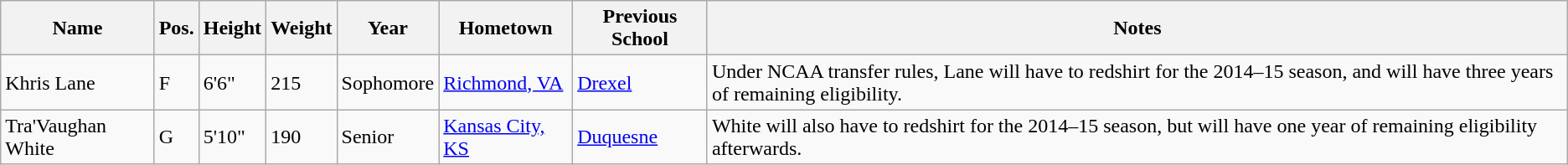<table class="wikitable sortable" border="1">
<tr>
<th>Name</th>
<th>Pos.</th>
<th>Height</th>
<th>Weight</th>
<th>Year</th>
<th>Hometown</th>
<th class="unsortable">Previous School</th>
<th class="unsortable">Notes</th>
</tr>
<tr>
<td sortname>Khris Lane</td>
<td>F</td>
<td>6'6"</td>
<td>215</td>
<td>Sophomore</td>
<td><a href='#'>Richmond, VA</a></td>
<td><a href='#'>Drexel</a></td>
<td>Under NCAA transfer rules, Lane will have to redshirt for the 2014–15 season, and will have three years of remaining eligibility.</td>
</tr>
<tr>
<td sortname>Tra'Vaughan White</td>
<td>G</td>
<td>5'10"</td>
<td>190</td>
<td>Senior</td>
<td><a href='#'>Kansas City, KS</a></td>
<td><a href='#'>Duquesne</a></td>
<td>White will also have to redshirt for the 2014–15 season, but will have one year of remaining eligibility afterwards.</td>
</tr>
</table>
